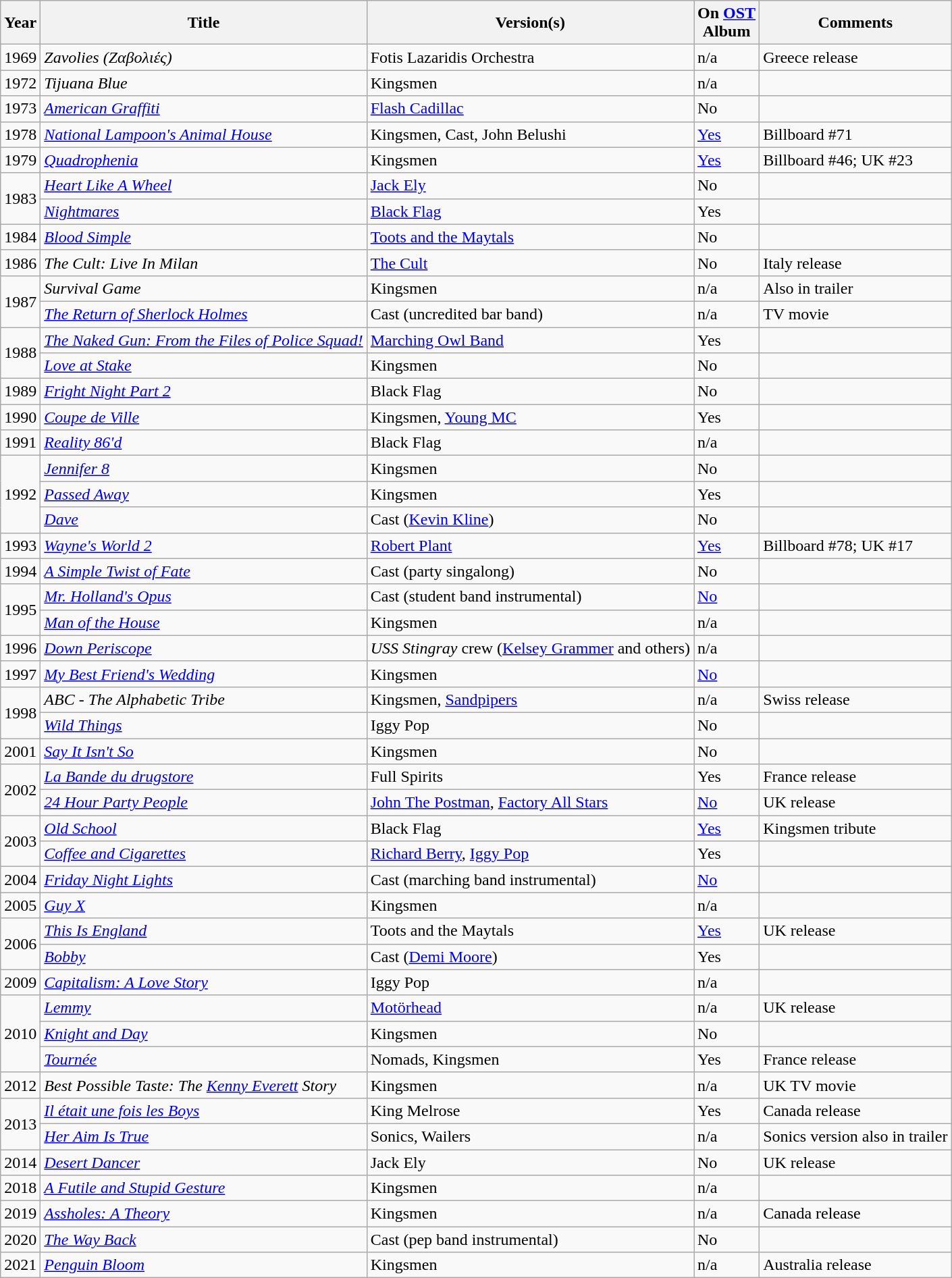<table class="wikitable">
<tr>
<th>Year</th>
<th>Title</th>
<th>Version(s)</th>
<th>On <a href='#'>OST</a><br>Album</th>
<th>Comments</th>
</tr>
<tr>
<td>1969</td>
<td><em>Zavolies (Ζαβολιές)</em></td>
<td>Fotis Lazaridis Orchestra</td>
<td>n/a</td>
<td>Greece release</td>
</tr>
<tr>
<td>1972</td>
<td><em>Tijuana Blue</em></td>
<td>Kingsmen</td>
<td>n/a</td>
<td></td>
</tr>
<tr>
<td>1973</td>
<td><em><a href='#'>American Graffiti</a></em></td>
<td><a href='#'>Flash Cadillac</a></td>
<td>No</td>
<td></td>
</tr>
<tr>
<td>1978</td>
<td><em><a href='#'>National Lampoon's Animal House</a></em></td>
<td>Kingsmen, Cast, John Belushi</td>
<td><a href='#'>Yes</a></td>
<td>Billboard #71</td>
</tr>
<tr>
<td>1979</td>
<td><em><a href='#'>Quadrophenia</a></em></td>
<td>Kingsmen</td>
<td><a href='#'>Yes</a></td>
<td>Billboard #46; UK #23</td>
</tr>
<tr>
<td rowspan="2">1983</td>
<td><em><a href='#'>Heart Like A Wheel</a></em></td>
<td><a href='#'>Jack Ely</a></td>
<td>No</td>
<td></td>
</tr>
<tr>
<td><em><a href='#'>Nightmares</a></em></td>
<td><a href='#'>Black Flag</a></td>
<td>Yes</td>
<td></td>
</tr>
<tr>
<td>1984</td>
<td><em><a href='#'>Blood Simple</a></em></td>
<td><a href='#'>Toots and the Maytals</a></td>
<td>No</td>
<td></td>
</tr>
<tr>
<td>1986</td>
<td><em>The Cult: Live In Milan</em></td>
<td><a href='#'>The Cult</a></td>
<td>No</td>
<td>Italy release</td>
</tr>
<tr>
<td rowspan="2">1987</td>
<td><em>Survival Game</em></td>
<td>Kingsmen</td>
<td>n/a</td>
<td>Also in trailer</td>
</tr>
<tr>
<td><em><a href='#'>The Return of Sherlock Holmes</a></em></td>
<td>Cast (uncredited bar band)</td>
<td>n/a</td>
<td>TV movie</td>
</tr>
<tr>
<td rowspan="2">1988</td>
<td><em><a href='#'>The Naked Gun: From the Files of Police Squad!</a></em></td>
<td><a href='#'>Marching Owl Band</a></td>
<td>Yes</td>
<td></td>
</tr>
<tr>
<td><em><a href='#'>Love at Stake</a></em></td>
<td>Kingsmen</td>
<td>No</td>
<td></td>
</tr>
<tr>
<td>1989</td>
<td><em><a href='#'>Fright Night Part 2</a></em></td>
<td>Black Flag</td>
<td>No</td>
<td></td>
</tr>
<tr>
<td>1990</td>
<td><em><a href='#'>Coupe de Ville</a></em></td>
<td>Kingsmen, <a href='#'>Young MC</a></td>
<td>Yes</td>
<td></td>
</tr>
<tr>
<td>1991</td>
<td><em><a href='#'>Reality 86'd</a></em></td>
<td>Black Flag</td>
<td>n/a</td>
<td></td>
</tr>
<tr>
<td rowspan="3">1992</td>
<td><em><a href='#'>Jennifer 8</a></em></td>
<td>Kingsmen</td>
<td>No</td>
<td></td>
</tr>
<tr>
<td><em><a href='#'>Passed Away</a></em></td>
<td>Kingsmen</td>
<td>Yes</td>
<td></td>
</tr>
<tr>
<td><em><a href='#'>Dave</a></em></td>
<td>Cast (<a href='#'>Kevin Kline</a>)</td>
<td>No</td>
<td></td>
</tr>
<tr>
<td>1993</td>
<td><em><a href='#'>Wayne's World 2</a></em></td>
<td><a href='#'>Robert Plant</a></td>
<td><a href='#'>Yes</a></td>
<td>Billboard #78; UK #17</td>
</tr>
<tr>
<td>1994</td>
<td><em><a href='#'>A Simple Twist of Fate</a></em></td>
<td>Cast (party singalong)</td>
<td>No</td>
<td></td>
</tr>
<tr>
<td rowspan="2">1995</td>
<td><em><a href='#'>Mr. Holland's Opus</a></em></td>
<td>Cast (student band instrumental)</td>
<td><a href='#'>No</a></td>
<td></td>
</tr>
<tr>
<td><em><a href='#'>Man of the House</a></em></td>
<td>Kingsmen</td>
<td>n/a</td>
<td></td>
</tr>
<tr>
<td>1996</td>
<td><em><a href='#'>Down Periscope</a></em></td>
<td><em>USS Stingray</em> crew (<a href='#'>Kelsey Grammer</a> and others)</td>
<td>n/a</td>
<td></td>
</tr>
<tr>
<td>1997</td>
<td><em><a href='#'>My Best Friend's Wedding</a></em></td>
<td>Kingsmen</td>
<td><a href='#'>No</a></td>
<td></td>
</tr>
<tr>
<td rowspan="2">1998</td>
<td><em>ABC - The Alphabetic Tribe</em></td>
<td>Kingsmen, <a href='#'>Sandpipers</a></td>
<td>n/a</td>
<td>Swiss release</td>
</tr>
<tr>
<td><em><a href='#'>Wild Things</a></em></td>
<td>Iggy Pop</td>
<td>No</td>
<td></td>
</tr>
<tr>
<td>2001</td>
<td><em><a href='#'>Say It Isn't So</a></em></td>
<td>Kingsmen</td>
<td>No</td>
<td></td>
</tr>
<tr>
<td rowspan="2">2002</td>
<td><em><a href='#'>La Bande du drugstore</a></em></td>
<td>Full Spirits</td>
<td>Yes</td>
<td>France release</td>
</tr>
<tr>
<td><em><a href='#'>24 Hour Party People</a></em></td>
<td><a href='#'>John The Postman</a>, <a href='#'>Factory All Stars</a></td>
<td><a href='#'>No</a></td>
<td>UK release</td>
</tr>
<tr>
<td rowspan="2">2003</td>
<td><em><a href='#'>Old School</a></em></td>
<td>Black Flag</td>
<td><a href='#'>Yes</a></td>
<td>Kingsmen tribute</td>
</tr>
<tr>
<td><em><a href='#'>Coffee and Cigarettes</a></em></td>
<td><a href='#'>Richard Berry</a>, <a href='#'>Iggy Pop</a></td>
<td>Yes</td>
<td></td>
</tr>
<tr>
<td>2004</td>
<td><em><a href='#'>Friday Night Lights</a></em></td>
<td>Cast (marching band instrumental)</td>
<td><a href='#'>No</a></td>
<td></td>
</tr>
<tr>
<td>2005</td>
<td><em><a href='#'>Guy X</a></em></td>
<td>Kingsmen</td>
<td>n/a</td>
<td></td>
</tr>
<tr>
<td rowspan="2">2006</td>
<td><em><a href='#'>This Is England</a></em></td>
<td>Toots and the Maytals</td>
<td><a href='#'>Yes</a></td>
<td>UK release</td>
</tr>
<tr>
<td><em><a href='#'>Bobby</a></em></td>
<td>Cast (<a href='#'>Demi Moore</a>)</td>
<td>Yes</td>
<td></td>
</tr>
<tr>
<td>2009</td>
<td><em><a href='#'>Capitalism: A Love Story</a></em></td>
<td>Iggy Pop</td>
<td>n/a</td>
<td></td>
</tr>
<tr>
<td rowspan="3">2010</td>
<td><a href='#'><em>Lemmy</em></a></td>
<td><a href='#'>Motörhead</a></td>
<td>n/a</td>
<td>UK release</td>
</tr>
<tr>
<td><em><a href='#'>Knight and Day</a></em></td>
<td>Kingsmen</td>
<td>No</td>
<td></td>
</tr>
<tr>
<td><em><a href='#'>Tournée</a></em></td>
<td>Nomads, Kingsmen</td>
<td>Yes</td>
<td>France release</td>
</tr>
<tr>
<td>2012</td>
<td><em>Best Possible Taste: The <a href='#'>Kenny Everett</a> Story</em></td>
<td>Kingsmen</td>
<td>n/a</td>
<td>UK TV movie</td>
</tr>
<tr>
<td rowspan="2">2013</td>
<td><em><a href='#'>Il était une fois les Boys</a></em></td>
<td>King Melrose</td>
<td>Yes</td>
<td>Canada release</td>
</tr>
<tr>
<td><em><a href='#'>Her Aim Is True</a></em></td>
<td>Sonics, Wailers</td>
<td>n/a</td>
<td>Sonics version also in trailer</td>
</tr>
<tr>
<td>2014</td>
<td><em><a href='#'>Desert Dancer</a></em></td>
<td>Jack Ely</td>
<td>No</td>
<td>UK release</td>
</tr>
<tr>
<td>2018</td>
<td><em><a href='#'>A Futile and Stupid Gesture</a></em></td>
<td>Kingsmen</td>
<td>n/a</td>
<td></td>
</tr>
<tr>
<td>2019</td>
<td><em><a href='#'>Assholes: A Theory</a></em></td>
<td>Kingsmen</td>
<td>n/a</td>
<td>Canada release</td>
</tr>
<tr>
<td>2020</td>
<td><em><a href='#'>The Way Back</a></em></td>
<td>Cast (pep band instrumental)</td>
<td>No</td>
<td></td>
</tr>
<tr>
<td>2021</td>
<td><em><a href='#'>Penguin Bloom</a></em></td>
<td>Kingsmen</td>
<td>n/a</td>
<td>Australia release</td>
</tr>
</table>
